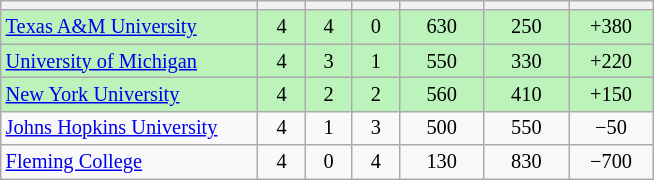<table class="wikitable" style="text-align: center; font-size: 85%;">
<tr>
<th width=165></th>
<th width=25></th>
<th width=25></th>
<th width=25></th>
<th width=50></th>
<th width=50></th>
<th width=50></th>
</tr>
<tr style="background:#BBF3BB;">
<td style="text-align:left;"><a href='#'>Texas A&M University</a></td>
<td>4</td>
<td>4</td>
<td>0</td>
<td>630</td>
<td>250</td>
<td>+380</td>
</tr>
<tr style="background:#BBF3BB;">
<td style="text-align:left;"><a href='#'>University of Michigan</a></td>
<td>4</td>
<td>3</td>
<td>1</td>
<td>550</td>
<td>330</td>
<td>+220</td>
</tr>
<tr style="background:#BBF3BB;">
<td style="text-align:left;"><a href='#'>New York University</a></td>
<td>4</td>
<td>2</td>
<td>2</td>
<td>560</td>
<td>410</td>
<td>+150</td>
</tr>
<tr>
<td style="text-align:left;"><a href='#'>Johns Hopkins University</a></td>
<td>4</td>
<td>1</td>
<td>3</td>
<td>500</td>
<td>550</td>
<td>−50</td>
</tr>
<tr>
<td style="text-align:left;"><a href='#'>Fleming College</a></td>
<td>4</td>
<td>0</td>
<td>4</td>
<td>130</td>
<td>830</td>
<td>−700</td>
</tr>
</table>
